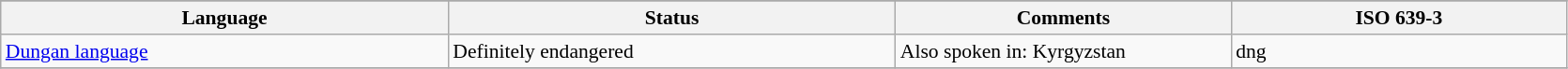<table class="wikitable" align="center" style="font-size:90%">
<tr>
</tr>
<tr>
<th width="20%">Language</th>
<th width="20%">Status</th>
<th width="15%">Comments</th>
<th width="15%">ISO 639-3</th>
</tr>
<tr>
<td><a href='#'>Dungan language</a></td>
<td>Definitely endangered</td>
<td>Also spoken in: Kyrgyzstan</td>
<td>dng</td>
</tr>
<tr>
</tr>
</table>
